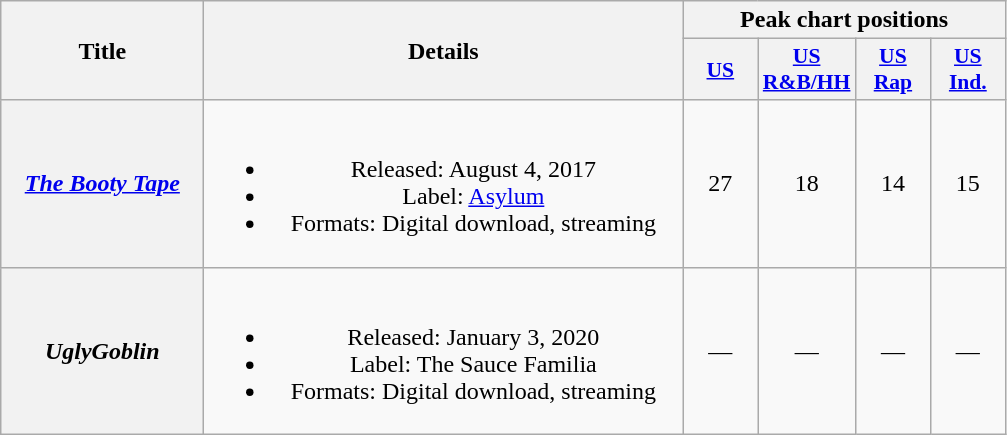<table class="wikitable plainrowheaders" style="text-align:center;">
<tr>
<th scope="col" rowspan="2" style="width:8em;">Title</th>
<th scope="col" rowspan="2" style="width:19.5em;">Details</th>
<th colspan="4" scope="col">Peak chart positions</th>
</tr>
<tr>
<th style="width:3em; font-size:90%"><a href='#'>US</a><br></th>
<th style="width:3em; font-size:90%"><a href='#'>US<br>R&B/HH</a><br></th>
<th style="width:3em; font-size:90%"><a href='#'>US<br>Rap</a><br></th>
<th style="width:3em; font-size:90%"><a href='#'>US<br>Ind.</a><br></th>
</tr>
<tr>
<th scope="row"><em><a href='#'>The Booty Tape</a></em></th>
<td><br><ul><li>Released: August 4, 2017</li><li>Label: <a href='#'>Asylum</a></li><li>Formats: Digital download, streaming</li></ul></td>
<td>27</td>
<td>18</td>
<td>14</td>
<td>15</td>
</tr>
<tr>
<th scope="row"><em>UglyGoblin</em><br> </th>
<td><br><ul><li>Released: January 3, 2020</li><li>Label: The Sauce Familia</li><li>Formats: Digital download, streaming</li></ul></td>
<td>—</td>
<td>—</td>
<td>—</td>
<td>—</td>
</tr>
</table>
